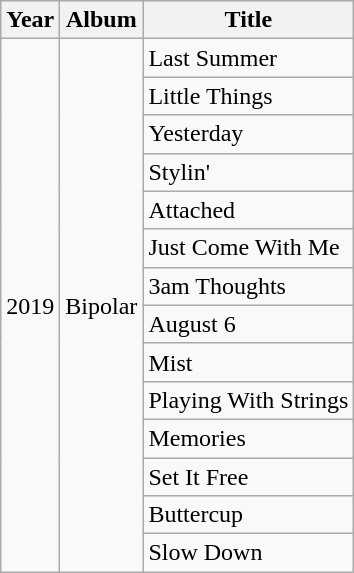<table class="wikitable">
<tr>
<th>Year</th>
<th>Album</th>
<th>Title</th>
</tr>
<tr>
<td rowspan="14">2019</td>
<td rowspan="14">Bipolar</td>
<td>Last Summer</td>
</tr>
<tr>
<td>Little Things</td>
</tr>
<tr>
<td>Yesterday</td>
</tr>
<tr>
<td>Stylin'</td>
</tr>
<tr>
<td>Attached</td>
</tr>
<tr>
<td>Just Come With Me</td>
</tr>
<tr>
<td>3am Thoughts</td>
</tr>
<tr>
<td>August 6</td>
</tr>
<tr>
<td>Mist</td>
</tr>
<tr>
<td>Playing With Strings</td>
</tr>
<tr>
<td>Memories</td>
</tr>
<tr>
<td>Set It Free</td>
</tr>
<tr>
<td>Buttercup</td>
</tr>
<tr>
<td>Slow Down</td>
</tr>
</table>
